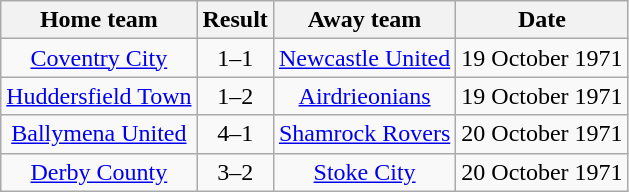<table class="wikitable" style="text-align: center">
<tr>
<th>Home team</th>
<th>Result</th>
<th>Away team</th>
<th>Date</th>
</tr>
<tr>
<td> <a href='#'>Coventry City</a></td>
<td>1–1</td>
<td> <a href='#'>Newcastle United</a></td>
<td>19 October 1971</td>
</tr>
<tr>
<td> <a href='#'>Huddersfield Town</a></td>
<td>1–2</td>
<td> <a href='#'>Airdrieonians</a></td>
<td>19 October 1971</td>
</tr>
<tr>
<td> <a href='#'>Ballymena United</a></td>
<td>4–1</td>
<td> <a href='#'>Shamrock Rovers</a></td>
<td>20 October 1971</td>
</tr>
<tr>
<td> <a href='#'>Derby County</a></td>
<td>3–2</td>
<td> <a href='#'>Stoke City</a></td>
<td>20 October 1971</td>
</tr>
</table>
